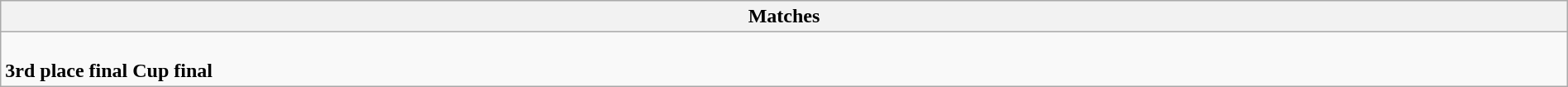<table class="wikitable collapsible collapsed" style="width:100%;">
<tr>
<th>Matches</th>
</tr>
<tr>
<td><br><strong>3rd place final</strong>

<strong>Cup final</strong>
</td>
</tr>
</table>
